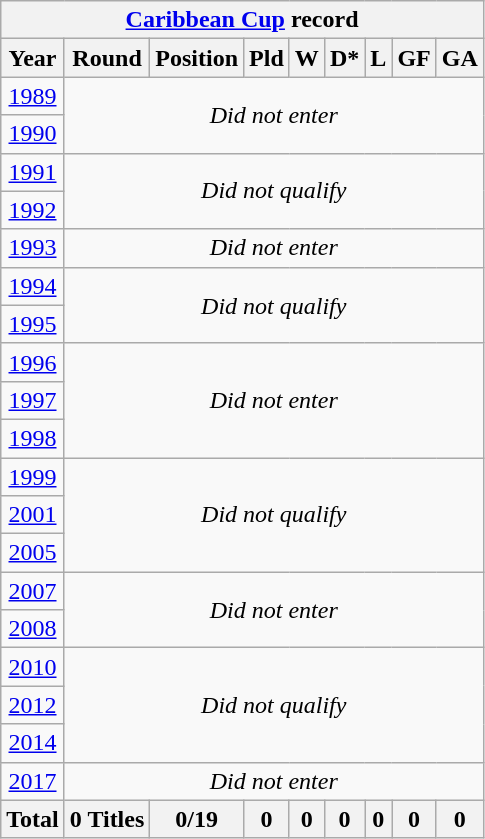<table class="wikitable" style="text-align: center;">
<tr>
<th colspan=9><a href='#'>Caribbean Cup</a> record</th>
</tr>
<tr>
<th>Year</th>
<th>Round</th>
<th>Position</th>
<th>Pld</th>
<th>W</th>
<th>D*</th>
<th>L</th>
<th>GF</th>
<th>GA</th>
</tr>
<tr>
<td> <a href='#'>1989</a></td>
<td colspan=8 rowspan=2><em>Did not enter</em></td>
</tr>
<tr>
<td> <a href='#'>1990</a></td>
</tr>
<tr>
<td> <a href='#'>1991</a></td>
<td Colspan=8 rowspan=2><em>Did not qualify</em></td>
</tr>
<tr>
<td> <a href='#'>1992</a></td>
</tr>
<tr>
<td> <a href='#'>1993</a></td>
<td Colspan=8><em>Did not enter</em></td>
</tr>
<tr>
<td> <a href='#'>1994</a></td>
<td Colspan=8 rowspan=2><em>Did not qualify</em></td>
</tr>
<tr>
<td>  <a href='#'>1995</a></td>
</tr>
<tr>
<td> <a href='#'>1996</a></td>
<td Colspan=8 rowspan=3><em>Did not enter</em></td>
</tr>
<tr>
<td>  <a href='#'>1997</a></td>
</tr>
<tr>
<td>  <a href='#'>1998</a></td>
</tr>
<tr>
<td> <a href='#'>1999</a></td>
<td Colspan=8 rowspan=3><em>Did not qualify</em></td>
</tr>
<tr>
<td> <a href='#'>2001</a></td>
</tr>
<tr>
<td> <a href='#'>2005</a></td>
</tr>
<tr>
<td> <a href='#'>2007</a></td>
<td Colspan=8 rowspan=2><em>Did not enter</em></td>
</tr>
<tr>
<td> <a href='#'>2008</a></td>
</tr>
<tr>
<td> <a href='#'>2010</a></td>
<td Colspan=8 rowspan=3><em>Did not qualify</em></td>
</tr>
<tr>
<td> <a href='#'>2012</a></td>
</tr>
<tr>
<td> <a href='#'>2014</a></td>
</tr>
<tr>
<td> <a href='#'>2017</a></td>
<td Colspan=8><em>Did not enter</em></td>
</tr>
<tr>
<th>Total</th>
<th>0 Titles</th>
<th>0/19</th>
<th>0</th>
<th>0</th>
<th>0</th>
<th>0</th>
<th>0</th>
<th>0</th>
</tr>
</table>
